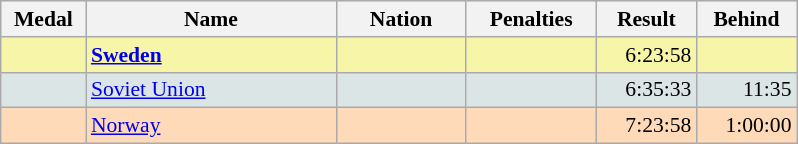<table class=wikitable style="border:1px solid #AAAAAA;font-size:90%">
<tr bgcolor="#E4E4E4">
<th style="border-bottom:1px solid #AAAAAA" width=50>Medal</th>
<th style="border-bottom:1px solid #AAAAAA" width=160>Name</th>
<th style="border-bottom:1px solid #AAAAAA" width=80>Nation</th>
<th style="border-bottom:1px solid #AAAAAA" width=80>Penalties</th>
<th style="border-bottom:1px solid #AAAAAA" width=60>Result</th>
<th style="border-bottom:1px solid #AAAAAA" width=60>Behind</th>
</tr>
<tr bgcolor="#F7F6A8">
<td align="center"></td>
<td><strong><a href='#'>Sweden</a></strong></td>
<td align="center"></td>
<td align="center"></td>
<td align="right">6:23:58</td>
<td align="right"></td>
</tr>
<tr bgcolor="#DCE5E5">
<td align="center"></td>
<td><a href='#'>Soviet Union</a></td>
<td align="center"></td>
<td align="center"></td>
<td align="right">6:35:33</td>
<td align="right">11:35</td>
</tr>
<tr bgcolor="#FFDAB9">
<td align="center"></td>
<td><a href='#'>Norway</a></td>
<td align="center"></td>
<td align="center"></td>
<td align="right">7:23:58</td>
<td align="right">1:00:00</td>
</tr>
</table>
